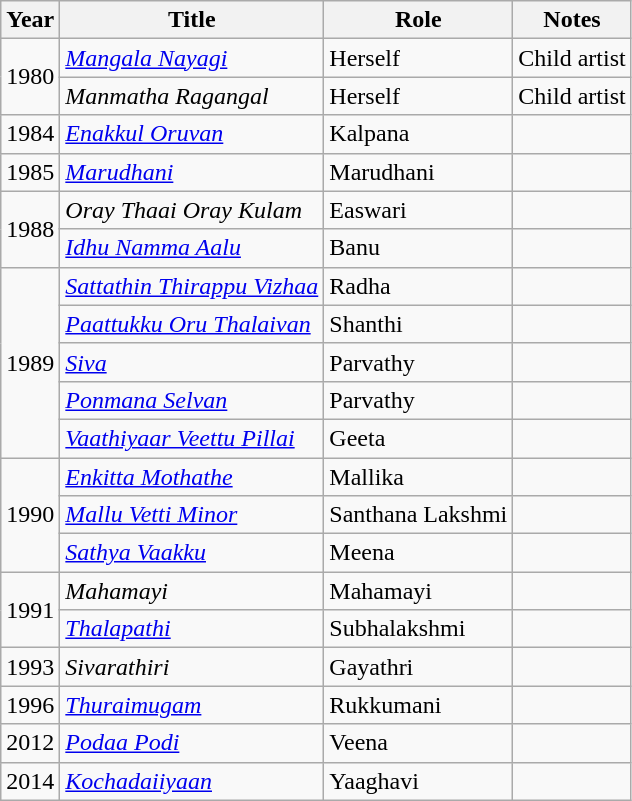<table class="wikitable sortable">
<tr>
<th scope="col">Year</th>
<th scope="col">Title</th>
<th scope="col">Role</th>
<th scope="col" class="unsortable">Notes</th>
</tr>
<tr>
<td rowspan=2>1980</td>
<td><em><a href='#'>Mangala Nayagi</a></em></td>
<td>Herself</td>
<td>Child artist</td>
</tr>
<tr>
<td><em>Manmatha Ragangal</em></td>
<td>Herself</td>
<td>Child artist</td>
</tr>
<tr>
<td>1984</td>
<td><em><a href='#'>Enakkul Oruvan</a></em></td>
<td>Kalpana</td>
<td></td>
</tr>
<tr>
<td>1985</td>
<td><em><a href='#'>Marudhani</a></em></td>
<td>Marudhani</td>
<td></td>
</tr>
<tr>
<td rowspan=2>1988</td>
<td><em>Oray Thaai Oray Kulam</em></td>
<td>Easwari</td>
<td></td>
</tr>
<tr>
<td><em><a href='#'>Idhu Namma Aalu</a></em></td>
<td>Banu</td>
<td></td>
</tr>
<tr>
<td rowspan=5>1989</td>
<td><em><a href='#'>Sattathin Thirappu Vizhaa</a></em></td>
<td>Radha</td>
<td></td>
</tr>
<tr>
<td><em><a href='#'>Paattukku Oru Thalaivan</a></em></td>
<td>Shanthi</td>
<td></td>
</tr>
<tr>
<td><em><a href='#'>Siva</a></em></td>
<td>Parvathy</td>
<td></td>
</tr>
<tr>
<td><em><a href='#'>Ponmana Selvan</a></em></td>
<td>Parvathy</td>
<td></td>
</tr>
<tr>
<td><em><a href='#'>Vaathiyaar Veettu Pillai</a></em></td>
<td>Geeta</td>
<td></td>
</tr>
<tr>
<td rowspan=3>1990</td>
<td><em><a href='#'>Enkitta Mothathe</a></em></td>
<td>Mallika</td>
<td></td>
</tr>
<tr>
<td><em><a href='#'>Mallu Vetti Minor</a></em></td>
<td>Santhana Lakshmi</td>
<td></td>
</tr>
<tr>
<td><em><a href='#'>Sathya Vaakku</a></em></td>
<td>Meena</td>
<td></td>
</tr>
<tr>
<td rowspan=2>1991</td>
<td><em>Mahamayi</em></td>
<td>Mahamayi</td>
<td></td>
</tr>
<tr>
<td><em><a href='#'>Thalapathi</a></em></td>
<td>Subhalakshmi</td>
<td></td>
</tr>
<tr>
<td>1993</td>
<td><em>Sivarathiri</em></td>
<td>Gayathri</td>
<td></td>
</tr>
<tr>
<td>1996</td>
<td><em><a href='#'>Thuraimugam</a></em></td>
<td>Rukkumani</td>
<td></td>
</tr>
<tr>
<td>2012</td>
<td><em><a href='#'>Podaa Podi</a></em></td>
<td>Veena</td>
<td></td>
</tr>
<tr>
<td>2014</td>
<td><em><a href='#'>Kochadaiiyaan</a></em></td>
<td>Yaaghavi</td>
<td></td>
</tr>
</table>
